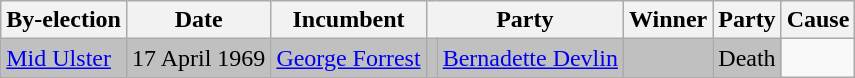<table class=wikitable>
<tr>
<th>By-election</th>
<th>Date</th>
<th>Incumbent</th>
<th colspan=2>Party</th>
<th>Winner</th>
<th colspan=2>Party</th>
<th>Cause</th>
</tr>
<tr bgcolor="#c0c0c0">
<td><a href='#'>Mid Ulster</a></td>
<td>17 April 1969</td>
<td><a href='#'>George Forrest</a></td>
<td></td>
<td><a href='#'>Bernadette Devlin</a></td>
<td></td>
<td>Death</td>
</tr>
</table>
